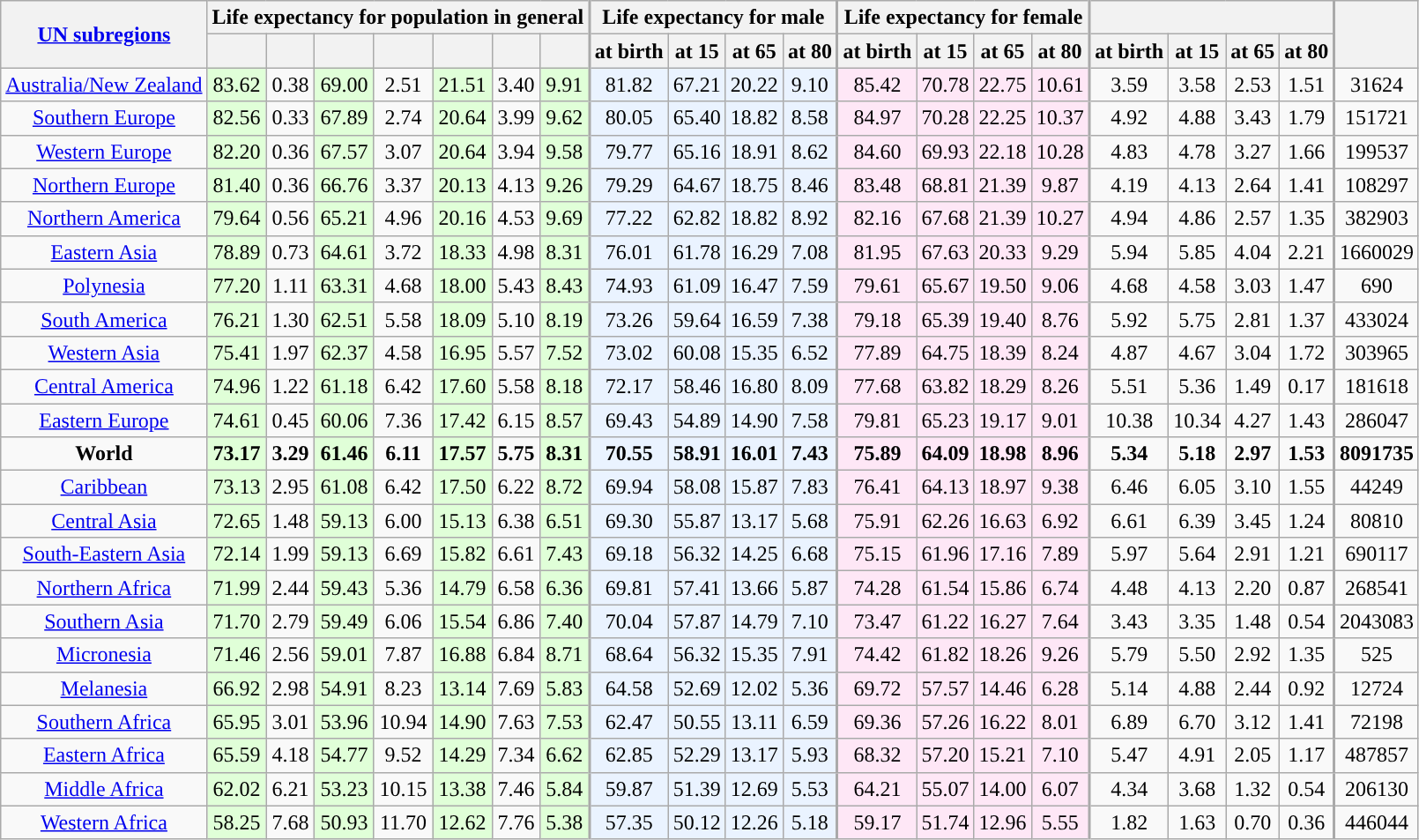<table class="wikitable sortable mw-datatable static-row-numbers sort-under col1left col21right" style="text-align:center;">
<tr>
<th rowspan=2 style="vertical-align:middle;"><a href='#'>UN subregions</a></th>
<th colspan=7>Life expectancy for population in general</th>
<th colspan=4 style="border-left-width:2px;">Life expectancy for male</th>
<th colspan=4 style="border-left-width:2px;">Life expectancy for female</th>
<th colspan=4 style="border-left-width:2px;"></th>
<th rowspan=2 style="border-left-width:2px; text-align:middle;"></th>
</tr>
<tr>
<th style="vertical-align:middle;"></th>
<th></th>
<th style="vertical-align:middle;"></th>
<th></th>
<th style="vertical-align:middle;"></th>
<th></th>
<th style="vertical-align:middle;"></th>
<th style="vertical-align:middle;border-left-width:2px;">at birth</th>
<th style="vertical-align:middle;">at 15</th>
<th style="vertical-align:middle;">at 65</th>
<th style="vertical-align:middle;">at 80</th>
<th style="vertical-align:middle;border-left-width:2px;">at birth</th>
<th style="vertical-align:middle;">at 15</th>
<th style="vertical-align:middle;">at 65</th>
<th style="vertical-align:middle;">at 80</th>
<th style="vertical-align:middle;border-left-width:2px;">at birth</th>
<th style="vertical-align:middle;">at 15</th>
<th style="vertical-align:middle;">at 65</th>
<th style="vertical-align:middle;">at 80</th>
</tr>
<tr>
<td><a href='#'>Australia/New Zealand</a></td>
<td style="background:#e0ffd8;">83.62</td>
<td>0.38</td>
<td style="background:#e0ffd8;">69.00</td>
<td>2.51</td>
<td style="background:#e0ffd8;">21.51</td>
<td>3.40</td>
<td style="background:#e0ffd8;">9.91</td>
<td style="background:#eaf3ff;border-left-width:2px;">81.82</td>
<td style="background:#eaf3ff;">67.21</td>
<td style="background:#eaf3ff;">20.22</td>
<td style="background:#eaf3ff;">9.10</td>
<td style="background:#fee7f6;border-left-width:2px;">85.42</td>
<td style="background:#fee7f6;">70.78</td>
<td style="background:#fee7f6;">22.75</td>
<td style="background:#fee7f6;">10.61</td>
<td style="border-left-width:2px;">3.59</td>
<td>3.58</td>
<td>2.53</td>
<td>1.51</td>
<td style="border-left-width:2px;">31624</td>
</tr>
<tr>
<td><a href='#'>Southern Europe</a></td>
<td style="background:#e0ffd8;">82.56</td>
<td>0.33</td>
<td style="background:#e0ffd8;">67.89</td>
<td>2.74</td>
<td style="background:#e0ffd8;">20.64</td>
<td>3.99</td>
<td style="background:#e0ffd8;">9.62</td>
<td style="background:#eaf3ff;border-left-width:2px;">80.05</td>
<td style="background:#eaf3ff;">65.40</td>
<td style="background:#eaf3ff;">18.82</td>
<td style="background:#eaf3ff;">8.58</td>
<td style="background:#fee7f6;border-left-width:2px;">84.97</td>
<td style="background:#fee7f6;">70.28</td>
<td style="background:#fee7f6;">22.25</td>
<td style="background:#fee7f6;">10.37</td>
<td style="border-left-width:2px;">4.92</td>
<td>4.88</td>
<td>3.43</td>
<td>1.79</td>
<td style="border-left-width:2px;">151721</td>
</tr>
<tr>
<td><a href='#'>Western Europe</a></td>
<td style="background:#e0ffd8;">82.20</td>
<td>0.36</td>
<td style="background:#e0ffd8;">67.57</td>
<td>3.07</td>
<td style="background:#e0ffd8;">20.64</td>
<td>3.94</td>
<td style="background:#e0ffd8;">9.58</td>
<td style="background:#eaf3ff;border-left-width:2px;">79.77</td>
<td style="background:#eaf3ff;">65.16</td>
<td style="background:#eaf3ff;">18.91</td>
<td style="background:#eaf3ff;">8.62</td>
<td style="background:#fee7f6;border-left-width:2px;">84.60</td>
<td style="background:#fee7f6;">69.93</td>
<td style="background:#fee7f6;">22.18</td>
<td style="background:#fee7f6;">10.28</td>
<td style="border-left-width:2px;">4.83</td>
<td>4.78</td>
<td>3.27</td>
<td>1.66</td>
<td style="border-left-width:2px;">199537</td>
</tr>
<tr>
<td><a href='#'>Northern Europe</a></td>
<td style="background:#e0ffd8;">81.40</td>
<td>0.36</td>
<td style="background:#e0ffd8;">66.76</td>
<td>3.37</td>
<td style="background:#e0ffd8;">20.13</td>
<td>4.13</td>
<td style="background:#e0ffd8;">9.26</td>
<td style="background:#eaf3ff;border-left-width:2px;">79.29</td>
<td style="background:#eaf3ff;">64.67</td>
<td style="background:#eaf3ff;">18.75</td>
<td style="background:#eaf3ff;">8.46</td>
<td style="background:#fee7f6;border-left-width:2px;">83.48</td>
<td style="background:#fee7f6;">68.81</td>
<td style="background:#fee7f6;">21.39</td>
<td style="background:#fee7f6;">9.87</td>
<td style="border-left-width:2px;">4.19</td>
<td>4.13</td>
<td>2.64</td>
<td>1.41</td>
<td style="border-left-width:2px;">108297</td>
</tr>
<tr>
<td><a href='#'>Northern America</a></td>
<td style="background:#e0ffd8;">79.64</td>
<td>0.56</td>
<td style="background:#e0ffd8;">65.21</td>
<td>4.96</td>
<td style="background:#e0ffd8;">20.16</td>
<td>4.53</td>
<td style="background:#e0ffd8;">9.69</td>
<td style="background:#eaf3ff;border-left-width:2px;">77.22</td>
<td style="background:#eaf3ff;">62.82</td>
<td style="background:#eaf3ff;">18.82</td>
<td style="background:#eaf3ff;">8.92</td>
<td style="background:#fee7f6;border-left-width:2px;">82.16</td>
<td style="background:#fee7f6;">67.68</td>
<td style="background:#fee7f6;">21.39</td>
<td style="background:#fee7f6;">10.27</td>
<td style="border-left-width:2px;">4.94</td>
<td>4.86</td>
<td>2.57</td>
<td>1.35</td>
<td style="border-left-width:2px;">382903</td>
</tr>
<tr>
<td><a href='#'>Eastern Asia</a></td>
<td style="background:#e0ffd8;">78.89</td>
<td>0.73</td>
<td style="background:#e0ffd8;">64.61</td>
<td>3.72</td>
<td style="background:#e0ffd8;">18.33</td>
<td>4.98</td>
<td style="background:#e0ffd8;">8.31</td>
<td style="background:#eaf3ff;border-left-width:2px;">76.01</td>
<td style="background:#eaf3ff;">61.78</td>
<td style="background:#eaf3ff;">16.29</td>
<td style="background:#eaf3ff;">7.08</td>
<td style="background:#fee7f6;border-left-width:2px;">81.95</td>
<td style="background:#fee7f6;">67.63</td>
<td style="background:#fee7f6;">20.33</td>
<td style="background:#fee7f6;">9.29</td>
<td style="border-left-width:2px;">5.94</td>
<td>5.85</td>
<td>4.04</td>
<td>2.21</td>
<td style="border-left-width:2px;">1660029</td>
</tr>
<tr>
<td><a href='#'>Polynesia</a></td>
<td style="background:#e0ffd8;">77.20</td>
<td>1.11</td>
<td style="background:#e0ffd8;">63.31</td>
<td>4.68</td>
<td style="background:#e0ffd8;">18.00</td>
<td>5.43</td>
<td style="background:#e0ffd8;">8.43</td>
<td style="background:#eaf3ff;border-left-width:2px;">74.93</td>
<td style="background:#eaf3ff;">61.09</td>
<td style="background:#eaf3ff;">16.47</td>
<td style="background:#eaf3ff;">7.59</td>
<td style="background:#fee7f6;border-left-width:2px;">79.61</td>
<td style="background:#fee7f6;">65.67</td>
<td style="background:#fee7f6;">19.50</td>
<td style="background:#fee7f6;">9.06</td>
<td style="border-left-width:2px;">4.68</td>
<td>4.58</td>
<td>3.03</td>
<td>1.47</td>
<td style="border-left-width:2px;">690</td>
</tr>
<tr>
<td><a href='#'>South America</a></td>
<td style="background:#e0ffd8;">76.21</td>
<td>1.30</td>
<td style="background:#e0ffd8;">62.51</td>
<td>5.58</td>
<td style="background:#e0ffd8;">18.09</td>
<td>5.10</td>
<td style="background:#e0ffd8;">8.19</td>
<td style="background:#eaf3ff;border-left-width:2px;">73.26</td>
<td style="background:#eaf3ff;">59.64</td>
<td style="background:#eaf3ff;">16.59</td>
<td style="background:#eaf3ff;">7.38</td>
<td style="background:#fee7f6;border-left-width:2px;">79.18</td>
<td style="background:#fee7f6;">65.39</td>
<td style="background:#fee7f6;">19.40</td>
<td style="background:#fee7f6;">8.76</td>
<td style="border-left-width:2px;">5.92</td>
<td>5.75</td>
<td>2.81</td>
<td>1.37</td>
<td style="border-left-width:2px;">433024</td>
</tr>
<tr>
<td><a href='#'>Western Asia</a></td>
<td style="background:#e0ffd8;">75.41</td>
<td>1.97</td>
<td style="background:#e0ffd8;">62.37</td>
<td>4.58</td>
<td style="background:#e0ffd8;">16.95</td>
<td>5.57</td>
<td style="background:#e0ffd8;">7.52</td>
<td style="background:#eaf3ff;border-left-width:2px;">73.02</td>
<td style="background:#eaf3ff;">60.08</td>
<td style="background:#eaf3ff;">15.35</td>
<td style="background:#eaf3ff;">6.52</td>
<td style="background:#fee7f6;border-left-width:2px;">77.89</td>
<td style="background:#fee7f6;">64.75</td>
<td style="background:#fee7f6;">18.39</td>
<td style="background:#fee7f6;">8.24</td>
<td style="border-left-width:2px;">4.87</td>
<td>4.67</td>
<td>3.04</td>
<td>1.72</td>
<td style="border-left-width:2px;">303965</td>
</tr>
<tr>
<td><a href='#'>Central America</a></td>
<td style="background:#e0ffd8;">74.96</td>
<td>1.22</td>
<td style="background:#e0ffd8;">61.18</td>
<td>6.42</td>
<td style="background:#e0ffd8;">17.60</td>
<td>5.58</td>
<td style="background:#e0ffd8;">8.18</td>
<td style="background:#eaf3ff;border-left-width:2px;">72.17</td>
<td style="background:#eaf3ff;">58.46</td>
<td style="background:#eaf3ff;">16.80</td>
<td style="background:#eaf3ff;">8.09</td>
<td style="background:#fee7f6;border-left-width:2px;">77.68</td>
<td style="background:#fee7f6;">63.82</td>
<td style="background:#fee7f6;">18.29</td>
<td style="background:#fee7f6;">8.26</td>
<td style="border-left-width:2px;">5.51</td>
<td>5.36</td>
<td>1.49</td>
<td>0.17</td>
<td style="border-left-width:2px;">181618</td>
</tr>
<tr>
<td><a href='#'>Eastern Europe</a></td>
<td style="background:#e0ffd8;">74.61</td>
<td>0.45</td>
<td style="background:#e0ffd8;">60.06</td>
<td>7.36</td>
<td style="background:#e0ffd8;">17.42</td>
<td>6.15</td>
<td style="background:#e0ffd8;">8.57</td>
<td style="background:#eaf3ff;border-left-width:2px;">69.43</td>
<td style="background:#eaf3ff;">54.89</td>
<td style="background:#eaf3ff;">14.90</td>
<td style="background:#eaf3ff;">7.58</td>
<td style="background:#fee7f6;border-left-width:2px;">79.81</td>
<td style="background:#fee7f6;">65.23</td>
<td style="background:#fee7f6;">19.17</td>
<td style="background:#fee7f6;">9.01</td>
<td style="border-left-width:2px;">10.38</td>
<td>10.34</td>
<td>4.27</td>
<td>1.43</td>
<td style="border-left-width:2px;">286047</td>
</tr>
<tr class=static-row-header>
<td><strong>World</strong></td>
<td style="background:#e0ffd8;"><strong>73.17</strong></td>
<td><strong>3.29</strong></td>
<td style="background:#e0ffd8;"><strong>61.46</strong></td>
<td><strong>6.11</strong></td>
<td style="background:#e0ffd8;"><strong>17.57</strong></td>
<td><strong>5.75</strong></td>
<td style="background:#e0ffd8;"><strong>8.31</strong></td>
<td style="background:#eaf3ff;border-left-width:2px;"><strong>70.55</strong></td>
<td style="background:#eaf3ff;"><strong>58.91</strong></td>
<td style="background:#eaf3ff;"><strong>16.01</strong></td>
<td style="background:#eaf3ff;"><strong>7.43</strong></td>
<td style="background:#fee7f6;border-left-width:2px;"><strong>75.89</strong></td>
<td style="background:#fee7f6;"><strong>64.09</strong></td>
<td style="background:#fee7f6;"><strong>18.98</strong></td>
<td style="background:#fee7f6;"><strong>8.96</strong></td>
<td style="border-left-width:2px;"><strong>5.34</strong></td>
<td><strong>5.18</strong></td>
<td><strong>2.97</strong></td>
<td><strong>1.53</strong></td>
<td style="border-left-width:2px;"><strong>8091735</strong></td>
</tr>
<tr>
<td><a href='#'>Caribbean</a></td>
<td style="background:#e0ffd8;">73.13</td>
<td>2.95</td>
<td style="background:#e0ffd8;">61.08</td>
<td>6.42</td>
<td style="background:#e0ffd8;">17.50</td>
<td>6.22</td>
<td style="background:#e0ffd8;">8.72</td>
<td style="background:#eaf3ff;border-left-width:2px;">69.94</td>
<td style="background:#eaf3ff;">58.08</td>
<td style="background:#eaf3ff;">15.87</td>
<td style="background:#eaf3ff;">7.83</td>
<td style="background:#fee7f6;border-left-width:2px;">76.41</td>
<td style="background:#fee7f6;">64.13</td>
<td style="background:#fee7f6;">18.97</td>
<td style="background:#fee7f6;">9.38</td>
<td style="border-left-width:2px;">6.46</td>
<td>6.05</td>
<td>3.10</td>
<td>1.55</td>
<td style="border-left-width:2px;">44249</td>
</tr>
<tr>
<td><a href='#'>Central Asia</a></td>
<td style="background:#e0ffd8;">72.65</td>
<td>1.48</td>
<td style="background:#e0ffd8;">59.13</td>
<td>6.00</td>
<td style="background:#e0ffd8;">15.13</td>
<td>6.38</td>
<td style="background:#e0ffd8;">6.51</td>
<td style="background:#eaf3ff;border-left-width:2px;">69.30</td>
<td style="background:#eaf3ff;">55.87</td>
<td style="background:#eaf3ff;">13.17</td>
<td style="background:#eaf3ff;">5.68</td>
<td style="background:#fee7f6;border-left-width:2px;">75.91</td>
<td style="background:#fee7f6;">62.26</td>
<td style="background:#fee7f6;">16.63</td>
<td style="background:#fee7f6;">6.92</td>
<td style="border-left-width:2px;">6.61</td>
<td>6.39</td>
<td>3.45</td>
<td>1.24</td>
<td style="border-left-width:2px;">80810</td>
</tr>
<tr>
<td><a href='#'>South-Eastern Asia</a></td>
<td style="background:#e0ffd8;">72.14</td>
<td>1.99</td>
<td style="background:#e0ffd8;">59.13</td>
<td>6.69</td>
<td style="background:#e0ffd8;">15.82</td>
<td>6.61</td>
<td style="background:#e0ffd8;">7.43</td>
<td style="background:#eaf3ff;border-left-width:2px;">69.18</td>
<td style="background:#eaf3ff;">56.32</td>
<td style="background:#eaf3ff;">14.25</td>
<td style="background:#eaf3ff;">6.68</td>
<td style="background:#fee7f6;border-left-width:2px;">75.15</td>
<td style="background:#fee7f6;">61.96</td>
<td style="background:#fee7f6;">17.16</td>
<td style="background:#fee7f6;">7.89</td>
<td style="border-left-width:2px;">5.97</td>
<td>5.64</td>
<td>2.91</td>
<td>1.21</td>
<td style="border-left-width:2px;">690117</td>
</tr>
<tr>
<td><a href='#'>Northern Africa</a></td>
<td style="background:#e0ffd8;">71.99</td>
<td>2.44</td>
<td style="background:#e0ffd8;">59.43</td>
<td>5.36</td>
<td style="background:#e0ffd8;">14.79</td>
<td>6.58</td>
<td style="background:#e0ffd8;">6.36</td>
<td style="background:#eaf3ff;border-left-width:2px;">69.81</td>
<td style="background:#eaf3ff;">57.41</td>
<td style="background:#eaf3ff;">13.66</td>
<td style="background:#eaf3ff;">5.87</td>
<td style="background:#fee7f6;border-left-width:2px;">74.28</td>
<td style="background:#fee7f6;">61.54</td>
<td style="background:#fee7f6;">15.86</td>
<td style="background:#fee7f6;">6.74</td>
<td style="border-left-width:2px;">4.48</td>
<td>4.13</td>
<td>2.20</td>
<td>0.87</td>
<td style="border-left-width:2px;">268541</td>
</tr>
<tr>
<td><a href='#'>Southern Asia</a></td>
<td style="background:#e0ffd8;">71.70</td>
<td>2.79</td>
<td style="background:#e0ffd8;">59.49</td>
<td>6.06</td>
<td style="background:#e0ffd8;">15.54</td>
<td>6.86</td>
<td style="background:#e0ffd8;">7.40</td>
<td style="background:#eaf3ff;border-left-width:2px;">70.04</td>
<td style="background:#eaf3ff;">57.87</td>
<td style="background:#eaf3ff;">14.79</td>
<td style="background:#eaf3ff;">7.10</td>
<td style="background:#fee7f6;border-left-width:2px;">73.47</td>
<td style="background:#fee7f6;">61.22</td>
<td style="background:#fee7f6;">16.27</td>
<td style="background:#fee7f6;">7.64</td>
<td style="border-left-width:2px;">3.43</td>
<td>3.35</td>
<td>1.48</td>
<td>0.54</td>
<td style="border-left-width:2px;">2043083</td>
</tr>
<tr>
<td><a href='#'>Micronesia</a></td>
<td style="background:#e0ffd8;">71.46</td>
<td>2.56</td>
<td style="background:#e0ffd8;">59.01</td>
<td>7.87</td>
<td style="background:#e0ffd8;">16.88</td>
<td>6.84</td>
<td style="background:#e0ffd8;">8.71</td>
<td style="background:#eaf3ff;border-left-width:2px;">68.64</td>
<td style="background:#eaf3ff;">56.32</td>
<td style="background:#eaf3ff;">15.35</td>
<td style="background:#eaf3ff;">7.91</td>
<td style="background:#fee7f6;border-left-width:2px;">74.42</td>
<td style="background:#fee7f6;">61.82</td>
<td style="background:#fee7f6;">18.26</td>
<td style="background:#fee7f6;">9.26</td>
<td style="border-left-width:2px;">5.79</td>
<td>5.50</td>
<td>2.92</td>
<td>1.35</td>
<td style="border-left-width:2px;">525</td>
</tr>
<tr>
<td><a href='#'>Melanesia</a></td>
<td style="background:#e0ffd8;">66.92</td>
<td>2.98</td>
<td style="background:#e0ffd8;">54.91</td>
<td>8.23</td>
<td style="background:#e0ffd8;">13.14</td>
<td>7.69</td>
<td style="background:#e0ffd8;">5.83</td>
<td style="background:#eaf3ff;border-left-width:2px;">64.58</td>
<td style="background:#eaf3ff;">52.69</td>
<td style="background:#eaf3ff;">12.02</td>
<td style="background:#eaf3ff;">5.36</td>
<td style="background:#fee7f6;border-left-width:2px;">69.72</td>
<td style="background:#fee7f6;">57.57</td>
<td style="background:#fee7f6;">14.46</td>
<td style="background:#fee7f6;">6.28</td>
<td style="border-left-width:2px;">5.14</td>
<td>4.88</td>
<td>2.44</td>
<td>0.92</td>
<td style="border-left-width:2px;">12724</td>
</tr>
<tr>
<td><a href='#'>Southern Africa</a></td>
<td style="background:#e0ffd8;">65.95</td>
<td>3.01</td>
<td style="background:#e0ffd8;">53.96</td>
<td>10.94</td>
<td style="background:#e0ffd8;">14.90</td>
<td>7.63</td>
<td style="background:#e0ffd8;">7.53</td>
<td style="background:#eaf3ff;border-left-width:2px;">62.47</td>
<td style="background:#eaf3ff;">50.55</td>
<td style="background:#eaf3ff;">13.11</td>
<td style="background:#eaf3ff;">6.59</td>
<td style="background:#fee7f6;border-left-width:2px;">69.36</td>
<td style="background:#fee7f6;">57.26</td>
<td style="background:#fee7f6;">16.22</td>
<td style="background:#fee7f6;">8.01</td>
<td style="border-left-width:2px;">6.89</td>
<td>6.70</td>
<td>3.12</td>
<td>1.41</td>
<td style="border-left-width:2px;">72198</td>
</tr>
<tr>
<td><a href='#'>Eastern Africa</a></td>
<td style="background:#e0ffd8;">65.59</td>
<td>4.18</td>
<td style="background:#e0ffd8;">54.77</td>
<td>9.52</td>
<td style="background:#e0ffd8;">14.29</td>
<td>7.34</td>
<td style="background:#e0ffd8;">6.62</td>
<td style="background:#eaf3ff;border-left-width:2px;">62.85</td>
<td style="background:#eaf3ff;">52.29</td>
<td style="background:#eaf3ff;">13.17</td>
<td style="background:#eaf3ff;">5.93</td>
<td style="background:#fee7f6;border-left-width:2px;">68.32</td>
<td style="background:#fee7f6;">57.20</td>
<td style="background:#fee7f6;">15.21</td>
<td style="background:#fee7f6;">7.10</td>
<td style="border-left-width:2px;">5.47</td>
<td>4.91</td>
<td>2.05</td>
<td>1.17</td>
<td style="border-left-width:2px;">487857</td>
</tr>
<tr>
<td><a href='#'>Middle Africa</a></td>
<td style="background:#e0ffd8;">62.02</td>
<td>6.21</td>
<td style="background:#e0ffd8;">53.23</td>
<td>10.15</td>
<td style="background:#e0ffd8;">13.38</td>
<td>7.46</td>
<td style="background:#e0ffd8;">5.84</td>
<td style="background:#eaf3ff;border-left-width:2px;">59.87</td>
<td style="background:#eaf3ff;">51.39</td>
<td style="background:#eaf3ff;">12.69</td>
<td style="background:#eaf3ff;">5.53</td>
<td style="background:#fee7f6;border-left-width:2px;">64.21</td>
<td style="background:#fee7f6;">55.07</td>
<td style="background:#fee7f6;">14.00</td>
<td style="background:#fee7f6;">6.07</td>
<td style="border-left-width:2px;">4.34</td>
<td>3.68</td>
<td>1.32</td>
<td>0.54</td>
<td style="border-left-width:2px;">206130</td>
</tr>
<tr>
<td><a href='#'>Western Africa</a></td>
<td style="background:#e0ffd8;">58.25</td>
<td>7.68</td>
<td style="background:#e0ffd8;">50.93</td>
<td>11.70</td>
<td style="background:#e0ffd8;">12.62</td>
<td>7.76</td>
<td style="background:#e0ffd8;">5.38</td>
<td style="background:#eaf3ff;border-left-width:2px;">57.35</td>
<td style="background:#eaf3ff;">50.12</td>
<td style="background:#eaf3ff;">12.26</td>
<td style="background:#eaf3ff;">5.18</td>
<td style="background:#fee7f6;border-left-width:2px;">59.17</td>
<td style="background:#fee7f6;">51.74</td>
<td style="background:#fee7f6;">12.96</td>
<td style="background:#fee7f6;">5.55</td>
<td style="border-left-width:2px;">1.82</td>
<td>1.63</td>
<td>0.70</td>
<td>0.36</td>
<td style="border-left-width:2px;">446044</td>
</tr>
</table>
